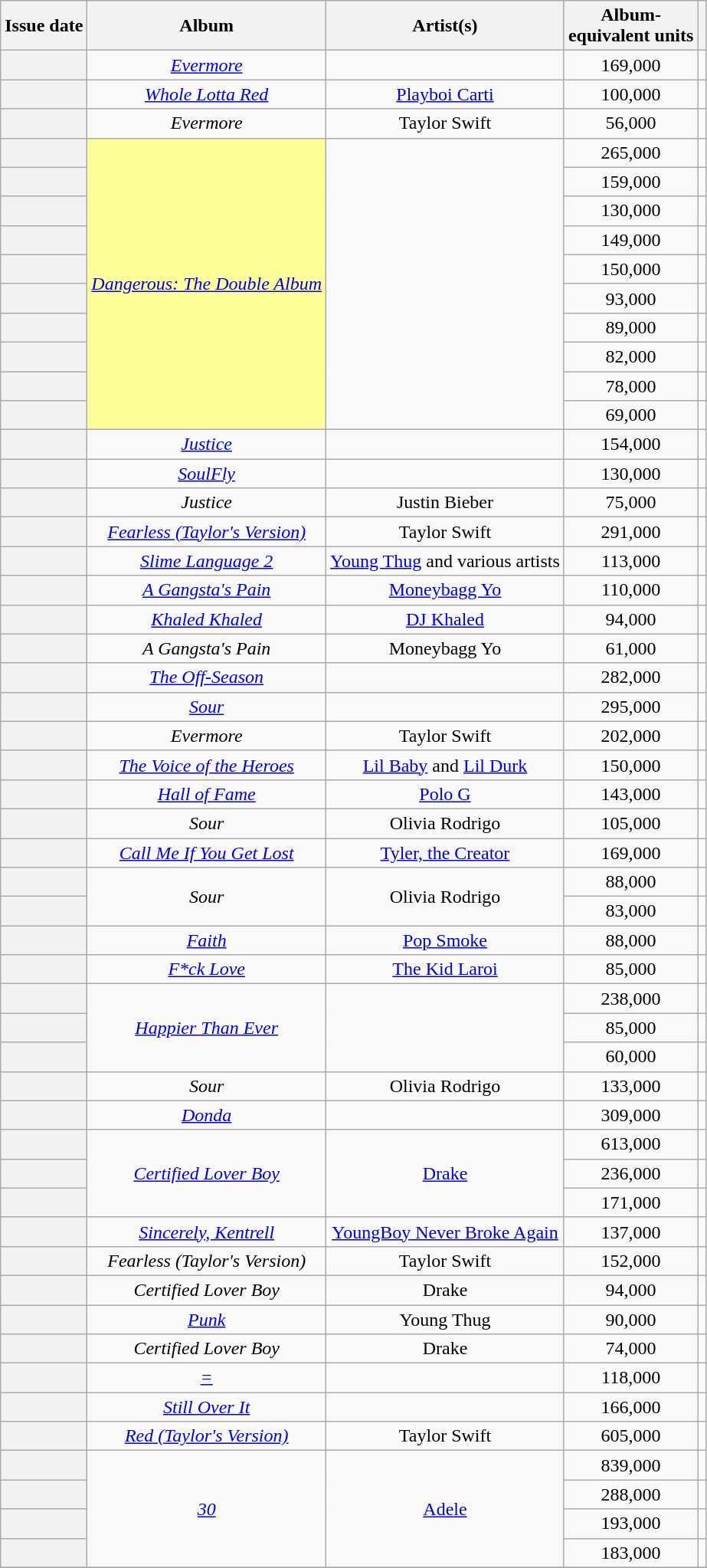<table class="wikitable sortable plainrowheaders" style="text-align: center">
<tr>
<th scope=col>Issue date</th>
<th scope=col>Album</th>
<th scope=col>Artist(s)</th>
<th scope=col>Album-<br>equivalent units</th>
<th scope=col class="unsortable"></th>
</tr>
<tr>
<th scope="row"></th>
<td><em><a href='#'>Evermore</a></em></td>
<td></td>
<td>169,000</td>
<td></td>
</tr>
<tr>
<th scope="row"></th>
<td><em><a href='#'>Whole Lotta Red</a></em></td>
<td><a href='#'>Playboi Carti</a></td>
<td>100,000</td>
<td></td>
</tr>
<tr>
<th scope="row"></th>
<td><em>Evermore</em></td>
<td data-sort-value="Swift, Taylor">Taylor Swift</td>
<td>56,000</td>
<td></td>
</tr>
<tr>
<th scope="row"></th>
<td bgcolor=#FFFF99 rowspan="10"><em><a href='#'>Dangerous: The Double Album</a></em> </td>
<td rowspan="10"></td>
<td>265,000</td>
<td></td>
</tr>
<tr>
<th scope="row"></th>
<td>159,000</td>
<td></td>
</tr>
<tr>
<th scope="row"></th>
<td>130,000</td>
<td></td>
</tr>
<tr>
<th scope="row"></th>
<td>149,000</td>
<td></td>
</tr>
<tr>
<th scope="row"></th>
<td>150,000</td>
<td></td>
</tr>
<tr>
<th scope="row"></th>
<td>93,000</td>
<td></td>
</tr>
<tr>
<th scope="row"></th>
<td>89,000</td>
<td></td>
</tr>
<tr>
<th scope="row"></th>
<td>82,000</td>
<td></td>
</tr>
<tr>
<th scope="row"></th>
<td>78,000</td>
<td></td>
</tr>
<tr>
<th scope="row"></th>
<td>69,000</td>
<td></td>
</tr>
<tr>
<th scope="row"></th>
<td><em><a href='#'>Justice</a></em></td>
<td></td>
<td>154,000</td>
<td></td>
</tr>
<tr>
<th scope="row"></th>
<td><em><a href='#'>SoulFly</a></em></td>
<td></td>
<td>130,000</td>
<td></td>
</tr>
<tr>
<th scope="row"></th>
<td><em>Justice</em></td>
<td data-sort-value="Bieber, Justin">Justin Bieber</td>
<td>75,000</td>
<td></td>
</tr>
<tr>
<th scope="row"></th>
<td><em><a href='#'>Fearless (Taylor's Version)</a></em></td>
<td data-sort-value="Swift, Taylor">Taylor Swift</td>
<td>291,000</td>
<td></td>
</tr>
<tr>
<th scope="row"></th>
<td><em><a href='#'>Slime Language 2</a></em></td>
<td><a href='#'>Young Thug</a> and various artists</td>
<td>113,000</td>
<td></td>
</tr>
<tr>
<th scope="row"></th>
<td><em><a href='#'>A Gangsta's Pain</a></em></td>
<td><a href='#'>Moneybagg Yo</a></td>
<td>110,000</td>
<td></td>
</tr>
<tr>
<th scope="row"></th>
<td><em><a href='#'>Khaled Khaled</a></em></td>
<td><a href='#'>DJ Khaled</a></td>
<td>94,000</td>
<td></td>
</tr>
<tr>
<th scope="row"></th>
<td><em>A Gangsta's Pain</em></td>
<td>Moneybagg Yo</td>
<td>61,000</td>
<td></td>
</tr>
<tr>
<th scope="row"></th>
<td><em><a href='#'>The Off-Season</a></em></td>
<td></td>
<td>282,000</td>
<td></td>
</tr>
<tr>
<th scope="row"></th>
<td><em><a href='#'>Sour</a></em></td>
<td></td>
<td>295,000</td>
<td></td>
</tr>
<tr>
<th scope="row"></th>
<td><em>Evermore</em></td>
<td data-sort-value="Swift, Taylor">Taylor Swift</td>
<td>202,000</td>
<td></td>
</tr>
<tr>
<th scope="row"></th>
<td><em><a href='#'>The Voice of the Heroes</a></em></td>
<td><a href='#'>Lil Baby</a> and <a href='#'>Lil Durk</a></td>
<td>150,000</td>
<td></td>
</tr>
<tr>
<th scope="row"></th>
<td><em><a href='#'>Hall of Fame</a></em></td>
<td><a href='#'>Polo G</a></td>
<td>143,000</td>
<td></td>
</tr>
<tr>
<th scope="row"></th>
<td><em>Sour</em></td>
<td data-sort-value="Rodrigo, Olivia">Olivia Rodrigo</td>
<td>105,000</td>
<td></td>
</tr>
<tr>
<th scope="row"></th>
<td><em><a href='#'>Call Me If You Get Lost</a></em></td>
<td><a href='#'>Tyler, the Creator</a></td>
<td>169,000</td>
<td></td>
</tr>
<tr>
<th scope="row"></th>
<td rowspan="2"><em>Sour</em></td>
<td rowspan="2" data-sort-value="Rodrigo, Olivia">Olivia Rodrigo</td>
<td>88,000</td>
<td></td>
</tr>
<tr>
<th scope="row"></th>
<td>83,000</td>
<td></td>
</tr>
<tr>
<th scope="row"></th>
<td><em><a href='#'>Faith</a></em></td>
<td><a href='#'>Pop Smoke</a></td>
<td>88,000</td>
<td></td>
</tr>
<tr>
<th scope="row"></th>
<td><em><a href='#'>F*ck Love</a></em></td>
<td data-sort-value="Kid Laroi, The"><a href='#'>The Kid Laroi</a></td>
<td>85,000</td>
<td></td>
</tr>
<tr>
<th scope="row"></th>
<td rowspan="3"><em><a href='#'>Happier Than Ever</a></em></td>
<td rowspan="3"></td>
<td>238,000</td>
<td></td>
</tr>
<tr>
<th scope="row"></th>
<td>85,000</td>
<td></td>
</tr>
<tr>
<th scope="row"></th>
<td>60,000</td>
<td></td>
</tr>
<tr>
<th scope="row"></th>
<td><em>Sour</em></td>
<td data-sort-value="Rodrigo, Olivia">Olivia Rodrigo</td>
<td>133,000</td>
<td></td>
</tr>
<tr>
<th scope="row"></th>
<td><em><a href='#'>Donda</a></em></td>
<td></td>
<td>309,000</td>
<td></td>
</tr>
<tr>
<th scope="row"></th>
<td rowspan="3"><em><a href='#'>Certified Lover Boy</a></em></td>
<td rowspan="3"><a href='#'>Drake</a></td>
<td>613,000</td>
<td></td>
</tr>
<tr>
<th scope="row"></th>
<td>236,000</td>
<td></td>
</tr>
<tr>
<th scope="row"></th>
<td>171,000</td>
<td></td>
</tr>
<tr>
<th scope="row"></th>
<td><em><a href='#'>Sincerely, Kentrell</a></em></td>
<td data-sort-value="Young Boy Never Broke Again"><a href='#'>YoungBoy Never Broke Again</a></td>
<td>137,000</td>
<td></td>
</tr>
<tr>
<th scope="row"></th>
<td><em>Fearless (Taylor's Version)</em></td>
<td data-sort-value="Swift, Taylor">Taylor Swift</td>
<td>152,000</td>
<td></td>
</tr>
<tr>
<th scope="row"></th>
<td><em>Certified Lover Boy</em></td>
<td>Drake</td>
<td>94,000</td>
<td></td>
</tr>
<tr>
<th scope="row"></th>
<td><em><a href='#'>Punk</a></em></td>
<td>Young Thug</td>
<td>90,000</td>
<td></td>
</tr>
<tr>
<th scope="row"></th>
<td><em>Certified Lover Boy</em></td>
<td>Drake</td>
<td>74,000</td>
<td></td>
</tr>
<tr>
<th scope="row"></th>
<td><em><a href='#'>=</a></em></td>
<td></td>
<td>118,000</td>
<td></td>
</tr>
<tr>
<th scope="row"></th>
<td><em><a href='#'>Still Over It</a></em></td>
<td></td>
<td>166,000</td>
<td></td>
</tr>
<tr>
<th scope="row"></th>
<td><em><a href='#'>Red (Taylor's Version)</a></em></td>
<td data-sort-value="Swift, Taylor">Taylor Swift</td>
<td>605,000</td>
<td></td>
</tr>
<tr>
<th scope="row"></th>
<td rowspan="4"><em><a href='#'>30</a></em></td>
<td rowspan="4"><a href='#'>Adele</a></td>
<td>839,000</td>
<td></td>
</tr>
<tr>
<th scope="row"></th>
<td>288,000</td>
<td></td>
</tr>
<tr>
<th scope="row"></th>
<td>193,000</td>
<td></td>
</tr>
<tr>
<th scope="row"></th>
<td>183,000</td>
<td></td>
</tr>
<tr>
</tr>
</table>
